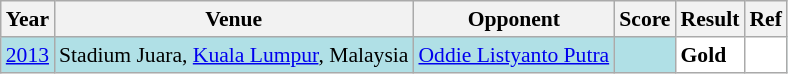<table class="sortable wikitable" style="font-size: 90%;">
<tr>
<th>Year</th>
<th>Venue</th>
<th>Opponent</th>
<th>Score</th>
<th>Result</th>
<th>Ref</th>
</tr>
<tr style="background:#B0E0E6">
<td align="center" rowspan=3><a href='#'>2013</a></td>
<td align="left" rowspan=3>Stadium Juara, <a href='#'>Kuala Lumpur</a>, Malaysia</td>
<td align="left"> <a href='#'>Oddie Listyanto Putra</a></td>
<td align="left"></td>
<td style="text-align:left; background:white" rowspan=3> <strong>Gold</strong></td>
<td style="text-align:center; background:white"></td>
</tr>
</table>
